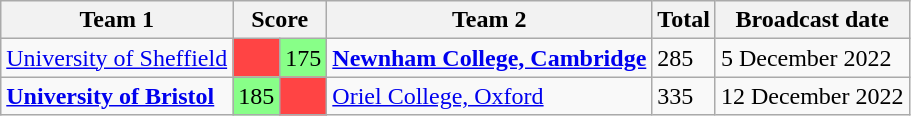<table class="wikitable">
<tr>
<th>Team 1</th>
<th colspan="2">Score</th>
<th>Team 2</th>
<th>Total</th>
<th>Broadcast date</th>
</tr>
<tr>
<td><a href='#'>University of Sheffield</a></td>
<td style="background:#f44;"></td>
<td style="background:#88ff88">175</td>
<td><strong><a href='#'>Newnham College, Cambridge</a></strong></td>
<td>285</td>
<td>5 December 2022</td>
</tr>
<tr>
<td><strong><a href='#'>University of Bristol</a></strong></td>
<td style="background:#88ff88">185</td>
<td style="background:#f44;"></td>
<td><a href='#'>Oriel College, Oxford</a></td>
<td>335</td>
<td>12 December 2022</td>
</tr>
</table>
